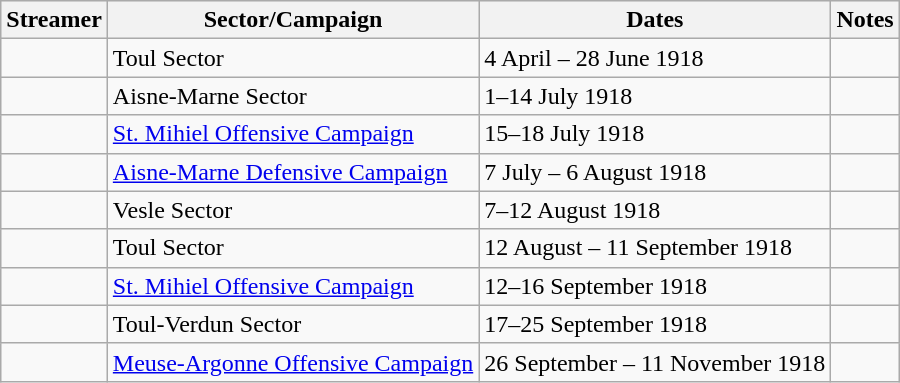<table class="wikitable">
<tr style="background:#efefef;">
<th>Streamer</th>
<th>Sector/Campaign</th>
<th>Dates</th>
<th>Notes</th>
</tr>
<tr>
<td></td>
<td>Toul Sector</td>
<td>4 April – 28 June 1918</td>
<td></td>
</tr>
<tr>
<td></td>
<td>Aisne-Marne Sector</td>
<td>1–14 July 1918</td>
<td></td>
</tr>
<tr>
<td></td>
<td><a href='#'>St. Mihiel Offensive Campaign</a></td>
<td>15–18 July 1918</td>
<td></td>
</tr>
<tr>
<td></td>
<td><a href='#'>Aisne-Marne Defensive Campaign</a></td>
<td>7 July – 6 August 1918</td>
<td></td>
</tr>
<tr>
<td></td>
<td>Vesle Sector</td>
<td>7–12 August 1918</td>
<td></td>
</tr>
<tr>
<td></td>
<td>Toul Sector</td>
<td>12 August – 11 September 1918</td>
<td></td>
</tr>
<tr>
<td></td>
<td><a href='#'>St. Mihiel Offensive Campaign</a></td>
<td>12–16 September 1918</td>
<td></td>
</tr>
<tr>
<td></td>
<td>Toul-Verdun Sector</td>
<td>17–25 September 1918</td>
<td></td>
</tr>
<tr>
<td></td>
<td><a href='#'>Meuse-Argonne Offensive Campaign</a></td>
<td>26 September – 11 November 1918</td>
<td></td>
</tr>
</table>
